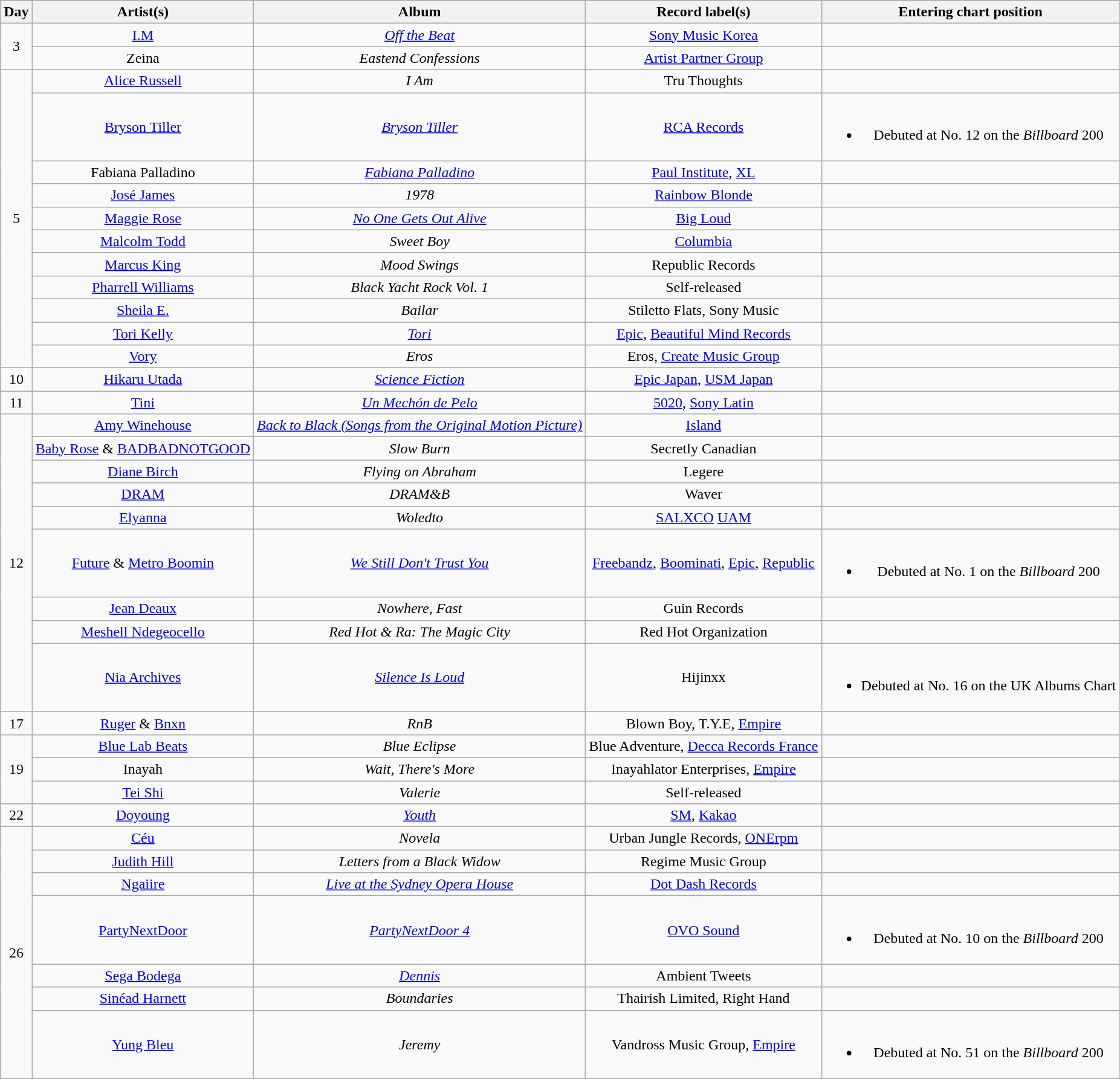<table class="wikitable" style="text-align:center;">
<tr>
<th scope="col">Day</th>
<th scope="col">Artist(s)</th>
<th scope="col">Album</th>
<th scope="col">Record label(s)</th>
<th scope="col">Entering chart position</th>
</tr>
<tr>
<td rowspan="2">3</td>
<td><a href='#'>I.M</a></td>
<td><em><a href='#'>Off the Beat</a></em></td>
<td><a href='#'>Sony Music Korea</a></td>
<td></td>
</tr>
<tr>
<td>Zeina</td>
<td><em>Eastend Confessions</em></td>
<td><a href='#'>Artist Partner Group</a></td>
<td></td>
</tr>
<tr>
<td rowspan="11">5</td>
<td><a href='#'>Alice Russell</a></td>
<td><em>I Am</em></td>
<td>Tru Thoughts</td>
<td></td>
</tr>
<tr>
<td><a href='#'>Bryson Tiller</a></td>
<td><em><a href='#'>Bryson Tiller</a></em></td>
<td><a href='#'>RCA Records</a></td>
<td><br><ul><li>Debuted at No. 12 on the <em>Billboard</em> 200</li></ul></td>
</tr>
<tr>
<td>Fabiana Palladino</td>
<td><em><a href='#'>Fabiana Palladino</a></em></td>
<td><a href='#'>Paul Institute</a>, <a href='#'>XL</a></td>
<td></td>
</tr>
<tr>
<td><a href='#'>José James</a></td>
<td><em>1978</em></td>
<td><a href='#'>Rainbow Blonde</a></td>
<td></td>
</tr>
<tr>
<td><a href='#'>Maggie Rose</a></td>
<td><em><a href='#'>No One Gets Out Alive</a></em></td>
<td><a href='#'>Big Loud</a></td>
<td></td>
</tr>
<tr>
<td><a href='#'>Malcolm Todd</a></td>
<td><em>Sweet Boy</em></td>
<td><a href='#'>Columbia</a></td>
<td></td>
</tr>
<tr>
<td><a href='#'>Marcus King</a></td>
<td><em>Mood Swings</em></td>
<td>Republic Records</td>
<td></td>
</tr>
<tr>
<td><a href='#'>Pharrell Williams</a></td>
<td><em>Black Yacht Rock Vol. 1</em></td>
<td>Self-released</td>
<td></td>
</tr>
<tr>
<td><a href='#'>Sheila E.</a></td>
<td><em>Bailar</em></td>
<td>Stiletto Flats, Sony Music</td>
<td></td>
</tr>
<tr>
<td><a href='#'>Tori Kelly</a></td>
<td><em><a href='#'>Tori</a></em></td>
<td><a href='#'>Epic</a>, <a href='#'>Beautiful Mind Records</a></td>
<td></td>
</tr>
<tr>
<td><a href='#'>Vory</a></td>
<td><em>Eros</em></td>
<td>Eros, <a href='#'>Create Music Group</a></td>
<td></td>
</tr>
<tr>
<td>10</td>
<td><a href='#'>Hikaru Utada</a></td>
<td><em><a href='#'>Science Fiction</a></em></td>
<td><a href='#'>Epic Japan</a>, <a href='#'>USM Japan</a></td>
<td></td>
</tr>
<tr>
<td>11</td>
<td><a href='#'>Tini</a></td>
<td><em><a href='#'>Un Mechón de Pelo</a></em></td>
<td><a href='#'>5020</a>, <a href='#'>Sony Latin</a></td>
<td></td>
</tr>
<tr>
<td rowspan="9">12</td>
<td><a href='#'>Amy Winehouse</a></td>
<td><em><a href='#'>Back to Black (Songs from the Original Motion Picture)</a></em></td>
<td><a href='#'>Island</a></td>
<td></td>
</tr>
<tr>
<td><a href='#'>Baby Rose</a> & <a href='#'>BADBADNOTGOOD</a></td>
<td><em>Slow Burn</em></td>
<td>Secretly Canadian</td>
<td></td>
</tr>
<tr>
<td><a href='#'>Diane Birch</a></td>
<td><em>Flying on Abraham</em></td>
<td>Legere</td>
<td></td>
</tr>
<tr>
<td><a href='#'>DRAM</a></td>
<td><em>DRAM&B</em></td>
<td>Waver</td>
<td></td>
</tr>
<tr>
<td><a href='#'>Elyanna</a></td>
<td><em>Woledto</em></td>
<td><a href='#'>SALXCO</a> <a href='#'>UAM</a></td>
<td></td>
</tr>
<tr>
<td><a href='#'>Future</a> & <a href='#'>Metro Boomin</a></td>
<td><em><a href='#'>We Still Don't Trust You</a></em></td>
<td><a href='#'>Freebandz</a>, <a href='#'>Boominati</a>, <a href='#'>Epic</a>, <a href='#'>Republic</a></td>
<td><br><ul><li>Debuted at No. 1 on the <em>Billboard</em> 200</li></ul></td>
</tr>
<tr>
<td><a href='#'>Jean Deaux</a></td>
<td><em>Nowhere, Fast</em></td>
<td>Guin Records</td>
<td></td>
</tr>
<tr>
<td><a href='#'>Meshell Ndegeocello</a></td>
<td><em>Red Hot & Ra: The Magic City</em></td>
<td>Red Hot Organization</td>
<td></td>
</tr>
<tr>
<td><a href='#'>Nia Archives</a></td>
<td><em><a href='#'>Silence Is Loud</a></em></td>
<td>Hijinxx</td>
<td><br><ul><li>Debuted at No. 16 on the UK Albums Chart</li></ul></td>
</tr>
<tr>
<td>17</td>
<td><a href='#'>Ruger</a> & <a href='#'>Bnxn</a></td>
<td><em>RnB</em></td>
<td>Blown Boy, T.Y.E, <a href='#'>Empire</a></td>
<td></td>
</tr>
<tr>
<td rowspan="3">19</td>
<td><a href='#'>Blue Lab Beats</a></td>
<td><em>Blue Eclipse</em></td>
<td>Blue Adventure, <a href='#'>Decca Records France</a></td>
<td></td>
</tr>
<tr>
<td>Inayah</td>
<td><em>Wait, There's More</em></td>
<td>Inayahlator Enterprises, <a href='#'>Empire</a></td>
<td></td>
</tr>
<tr>
<td><a href='#'>Tei Shi</a></td>
<td><em>Valerie</em></td>
<td>Self-released</td>
<td></td>
</tr>
<tr>
<td>22</td>
<td><a href='#'>Doyoung</a></td>
<td><em><a href='#'>Youth</a></em></td>
<td><a href='#'>SM</a>, <a href='#'>Kakao</a></td>
<td></td>
</tr>
<tr>
<td rowspan="7">26</td>
<td><a href='#'>Céu</a></td>
<td><em>Novela</em></td>
<td>Urban Jungle Records, <a href='#'>ONErpm</a></td>
<td></td>
</tr>
<tr>
<td><a href='#'>Judith Hill</a></td>
<td><em>Letters from a Black Widow</em></td>
<td>Regime Music Group</td>
<td></td>
</tr>
<tr>
<td><a href='#'>Ngaiire</a></td>
<td><em><a href='#'>Live at the Sydney Opera House</a></em></td>
<td><a href='#'>Dot Dash Records</a></td>
<td></td>
</tr>
<tr>
<td><a href='#'>PartyNextDoor</a></td>
<td><em><a href='#'>PartyNextDoor 4</a></em></td>
<td><a href='#'>OVO Sound</a></td>
<td><br><ul><li>Debuted at No. 10 on the <em>Billboard</em> 200</li></ul></td>
</tr>
<tr>
<td><a href='#'>Sega Bodega</a></td>
<td><em><a href='#'>Dennis</a></em></td>
<td>Ambient Tweets</td>
<td></td>
</tr>
<tr>
<td><a href='#'>Sinéad Harnett</a></td>
<td><em>Boundaries</em></td>
<td>Thairish Limited, Right Hand</td>
<td></td>
</tr>
<tr>
<td><a href='#'>Yung Bleu</a></td>
<td><em>Jeremy</em></td>
<td>Vandross Music Group, <a href='#'>Empire</a></td>
<td><br><ul><li>Debuted at No. 51 on the <em>Billboard</em> 200</li></ul></td>
</tr>
</table>
